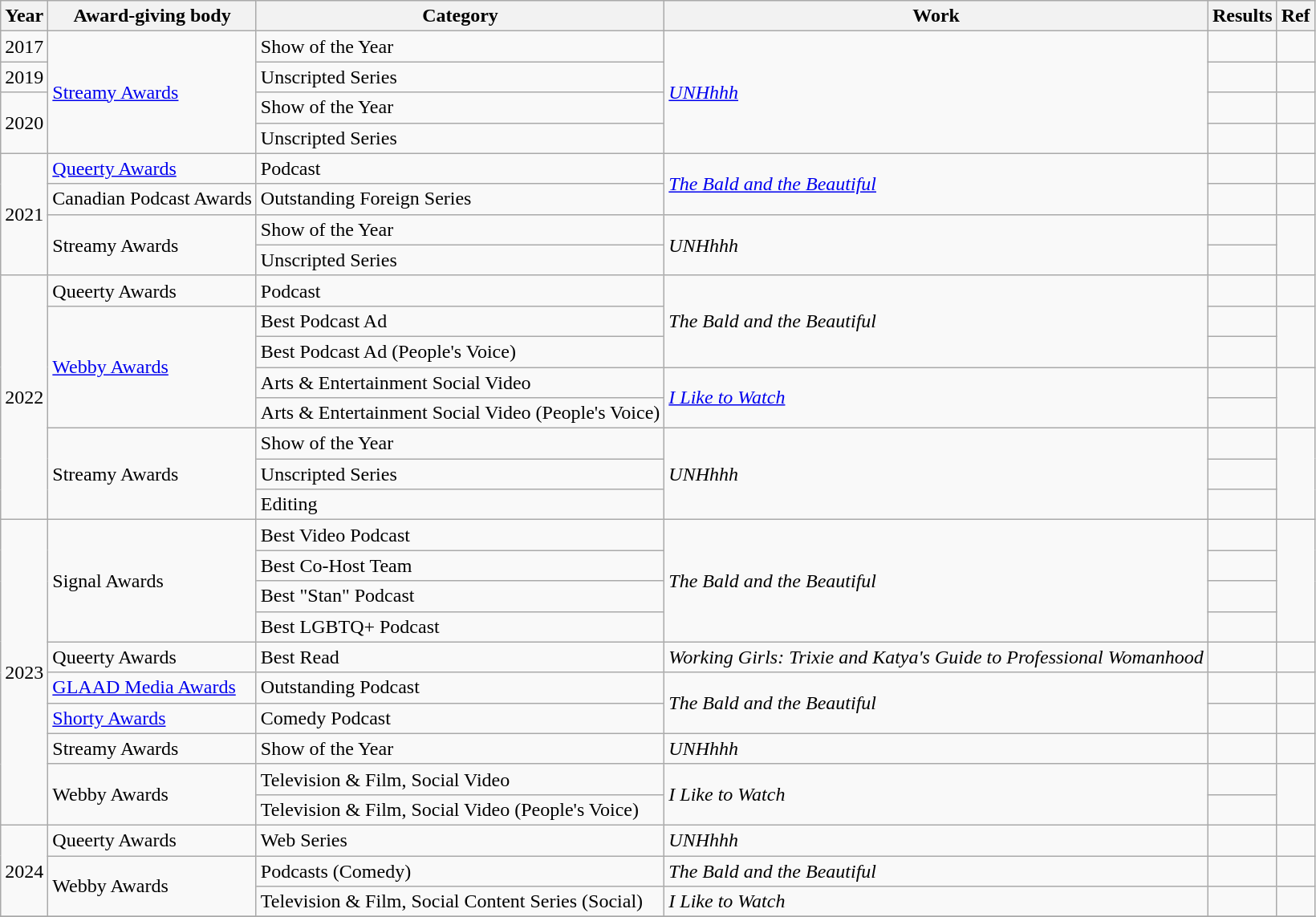<table class="wikitable sortable">
<tr>
<th>Year</th>
<th>Award-giving body</th>
<th>Category</th>
<th>Work</th>
<th>Results</th>
<th>Ref</th>
</tr>
<tr>
<td>2017</td>
<td rowspan="4"><a href='#'>Streamy Awards</a></td>
<td>Show of the Year</td>
<td rowspan="4"><em><a href='#'>UNHhhh</a></em></td>
<td></td>
<td></td>
</tr>
<tr>
<td>2019</td>
<td>Unscripted Series</td>
<td></td>
<td></td>
</tr>
<tr>
<td rowspan="2">2020</td>
<td>Show of the Year</td>
<td></td>
<td></td>
</tr>
<tr>
<td>Unscripted Series</td>
<td></td>
<td></td>
</tr>
<tr>
<td rowspan="4">2021</td>
<td><a href='#'>Queerty Awards</a></td>
<td>Podcast</td>
<td rowspan="2"><em><a href='#'>The Bald and the Beautiful</a></em></td>
<td></td>
<td></td>
</tr>
<tr>
<td>Canadian Podcast Awards</td>
<td>Outstanding Foreign Series</td>
<td></td>
<td></td>
</tr>
<tr>
<td rowspan="2">Streamy Awards</td>
<td>Show of the Year</td>
<td rowspan="2"><em>UNHhhh</em></td>
<td></td>
<td rowspan="2"></td>
</tr>
<tr>
<td>Unscripted Series</td>
<td></td>
</tr>
<tr>
<td rowspan="8">2022</td>
<td>Queerty Awards</td>
<td>Podcast</td>
<td rowspan="3"><em>The Bald and the Beautiful</em></td>
<td></td>
<td></td>
</tr>
<tr>
<td rowspan="4"><a href='#'>Webby Awards</a></td>
<td>Best Podcast Ad</td>
<td></td>
<td rowspan="2"></td>
</tr>
<tr>
<td>Best Podcast Ad (People's Voice)</td>
<td></td>
</tr>
<tr>
<td>Arts & Entertainment Social Video</td>
<td rowspan="2"><em><a href='#'>I Like to Watch</a></em></td>
<td></td>
<td rowspan="2"></td>
</tr>
<tr>
<td>Arts & Entertainment Social Video (People's Voice)</td>
<td></td>
</tr>
<tr>
<td rowspan="3">Streamy Awards</td>
<td>Show of the Year</td>
<td rowspan="3"><em>UNHhhh</em></td>
<td></td>
<td rowspan="3"></td>
</tr>
<tr>
<td>Unscripted Series</td>
<td></td>
</tr>
<tr>
<td>Editing</td>
<td></td>
</tr>
<tr>
<td rowspan="10">2023</td>
<td rowspan="4">Signal Awards</td>
<td>Best Video Podcast</td>
<td rowspan="4"><em>The Bald and the Beautiful</em></td>
<td></td>
<td rowspan="4"></td>
</tr>
<tr>
<td>Best Co-Host Team</td>
<td></td>
</tr>
<tr>
<td>Best "Stan" Podcast</td>
<td></td>
</tr>
<tr>
<td>Best LGBTQ+ Podcast</td>
<td></td>
</tr>
<tr>
<td>Queerty Awards</td>
<td>Best Read</td>
<td><em>Working Girls: Trixie and Katya's Guide to Professional Womanhood</em></td>
<td></td>
<td></td>
</tr>
<tr>
<td><a href='#'>GLAAD Media Awards</a></td>
<td>Outstanding Podcast</td>
<td rowspan="2"><em>The Bald and the Beautiful</em></td>
<td></td>
<td></td>
</tr>
<tr>
<td><a href='#'>Shorty Awards</a></td>
<td>Comedy Podcast</td>
<td></td>
<td></td>
</tr>
<tr>
<td>Streamy Awards</td>
<td>Show of the Year</td>
<td><em>UNHhhh</em></td>
<td></td>
<td></td>
</tr>
<tr>
<td rowspan="2">Webby Awards</td>
<td>Television & Film, Social Video</td>
<td rowspan="2"><em>I Like to Watch</em></td>
<td></td>
<td rowspan="2"></td>
</tr>
<tr>
<td>Television & Film, Social Video (People's Voice)</td>
<td></td>
</tr>
<tr>
<td rowspan="3">2024</td>
<td>Queerty Awards</td>
<td>Web Series</td>
<td><em>UNHhhh</em></td>
<td></td>
<td></td>
</tr>
<tr>
<td rowspan="2">Webby Awards</td>
<td>Podcasts (Comedy)</td>
<td><em>The Bald and the Beautiful</em></td>
<td></td>
<td></td>
</tr>
<tr>
<td>Television & Film, Social Content Series (Social)</td>
<td><em>I Like to Watch</em></td>
<td></td>
<td></td>
</tr>
<tr>
</tr>
</table>
